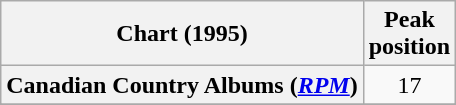<table class="wikitable sortable plainrowheaders" style="text-align:center">
<tr>
<th scope="col">Chart (1995)</th>
<th scope="col">Peak<br>position</th>
</tr>
<tr>
<th scope="row">Canadian Country Albums (<em><a href='#'>RPM</a></em>)</th>
<td>17</td>
</tr>
<tr>
</tr>
<tr>
</tr>
</table>
